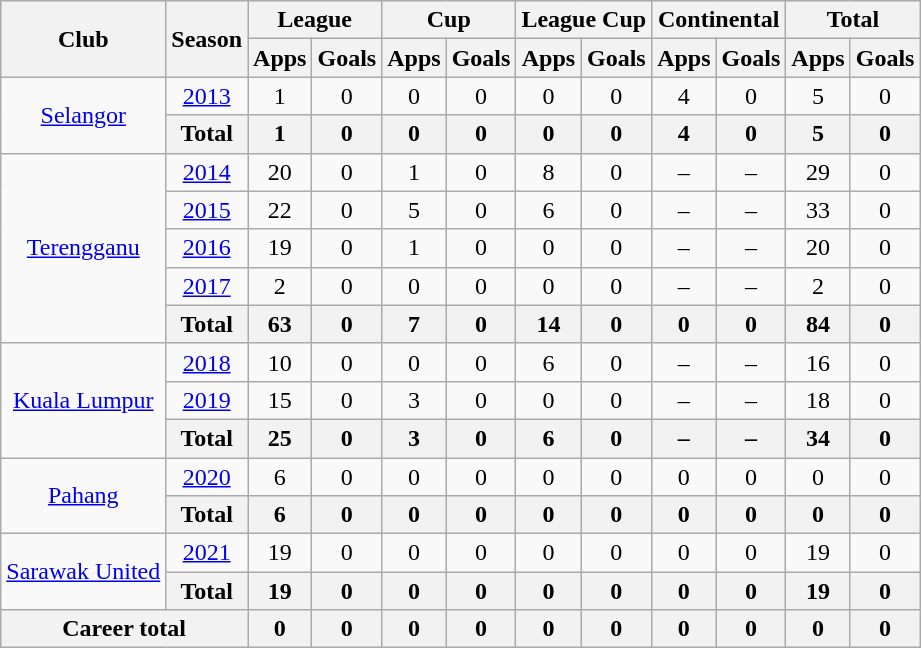<table class="wikitable" style="text-align: center;">
<tr>
<th rowspan="2">Club</th>
<th rowspan="2">Season</th>
<th colspan="2">League</th>
<th colspan="2">Cup</th>
<th colspan="2">League Cup</th>
<th colspan="2">Continental</th>
<th colspan="2">Total</th>
</tr>
<tr>
<th>Apps</th>
<th>Goals</th>
<th>Apps</th>
<th>Goals</th>
<th>Apps</th>
<th>Goals</th>
<th>Apps</th>
<th>Goals</th>
<th>Apps</th>
<th>Goals</th>
</tr>
<tr>
<td rowspan="2" valign="center"><a href='#'>Selangor</a></td>
<td><a href='#'>2013</a></td>
<td>1</td>
<td>0</td>
<td>0</td>
<td>0</td>
<td>0</td>
<td>0</td>
<td>4</td>
<td>0</td>
<td>5</td>
<td>0</td>
</tr>
<tr>
<th>Total</th>
<th>1</th>
<th>0</th>
<th>0</th>
<th>0</th>
<th>0</th>
<th>0</th>
<th>4</th>
<th>0</th>
<th>5</th>
<th>0</th>
</tr>
<tr>
<td rowspan="5" valign="center"><a href='#'>Terengganu</a></td>
<td><a href='#'>2014</a></td>
<td>20</td>
<td>0</td>
<td>1</td>
<td>0</td>
<td>8</td>
<td>0</td>
<td>–</td>
<td>–</td>
<td>29</td>
<td>0</td>
</tr>
<tr>
<td><a href='#'>2015</a></td>
<td>22</td>
<td>0</td>
<td>5</td>
<td>0</td>
<td>6</td>
<td>0</td>
<td>–</td>
<td>–</td>
<td>33</td>
<td>0</td>
</tr>
<tr>
<td><a href='#'>2016</a></td>
<td>19</td>
<td>0</td>
<td>1</td>
<td>0</td>
<td>0</td>
<td>0</td>
<td>–</td>
<td>–</td>
<td>20</td>
<td>0</td>
</tr>
<tr>
<td><a href='#'>2017</a></td>
<td>2</td>
<td>0</td>
<td>0</td>
<td>0</td>
<td>0</td>
<td>0</td>
<td>–</td>
<td>–</td>
<td>2</td>
<td>0</td>
</tr>
<tr>
<th>Total</th>
<th>63</th>
<th>0</th>
<th>7</th>
<th>0</th>
<th>14</th>
<th>0</th>
<th>0</th>
<th>0</th>
<th>84</th>
<th>0</th>
</tr>
<tr>
<td rowspan="3" valign="center"><a href='#'>Kuala Lumpur</a></td>
<td><a href='#'>2018</a></td>
<td>10</td>
<td>0</td>
<td>0</td>
<td>0</td>
<td>6</td>
<td>0</td>
<td>–</td>
<td>–</td>
<td>16</td>
<td>0</td>
</tr>
<tr>
<td><a href='#'>2019</a></td>
<td>15</td>
<td>0</td>
<td>3</td>
<td>0</td>
<td>0</td>
<td>0</td>
<td>–</td>
<td>–</td>
<td>18</td>
<td>0</td>
</tr>
<tr>
<th>Total</th>
<th>25</th>
<th>0</th>
<th>3</th>
<th>0</th>
<th>6</th>
<th>0</th>
<th>–</th>
<th>–</th>
<th>34</th>
<th>0</th>
</tr>
<tr>
<td rowspan="2" valign="center"><a href='#'>Pahang</a></td>
<td><a href='#'>2020</a></td>
<td>6</td>
<td>0</td>
<td>0</td>
<td>0</td>
<td>0</td>
<td>0</td>
<td>0</td>
<td>0</td>
<td>0</td>
<td>0</td>
</tr>
<tr>
<th>Total</th>
<th>6</th>
<th>0</th>
<th>0</th>
<th>0</th>
<th>0</th>
<th>0</th>
<th>0</th>
<th>0</th>
<th>0</th>
<th>0</th>
</tr>
<tr>
<td rowspan="2" valign="center"><a href='#'>Sarawak United</a></td>
<td><a href='#'>2021</a></td>
<td>19</td>
<td>0</td>
<td>0</td>
<td>0</td>
<td>0</td>
<td>0</td>
<td>0</td>
<td>0</td>
<td>19</td>
<td>0</td>
</tr>
<tr>
<th>Total</th>
<th>19</th>
<th>0</th>
<th>0</th>
<th>0</th>
<th>0</th>
<th>0</th>
<th>0</th>
<th>0</th>
<th>19</th>
<th>0</th>
</tr>
<tr>
<th colspan=2>Career total</th>
<th>0</th>
<th>0</th>
<th>0</th>
<th>0</th>
<th>0</th>
<th>0</th>
<th>0</th>
<th>0</th>
<th>0</th>
<th>0</th>
</tr>
</table>
